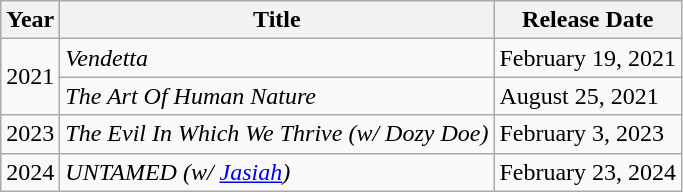<table class="wikitable">
<tr>
<th>Year</th>
<th>Title</th>
<th>Release Date</th>
</tr>
<tr>
<td rowspan="2">2021</td>
<td><em>Vendetta</em></td>
<td>February 19, 2021</td>
</tr>
<tr>
<td><em>The Art Of Human Nature</em></td>
<td>August 25, 2021</td>
</tr>
<tr>
<td>2023</td>
<td><em>The Evil In Which We Thrive (w/ Dozy Doe)</em></td>
<td>February 3, 2023</td>
</tr>
<tr>
<td>2024</td>
<td><em>UNTAMED (w/ <a href='#'>Jasiah</a>)</em></td>
<td>February 23, 2024</td>
</tr>
</table>
